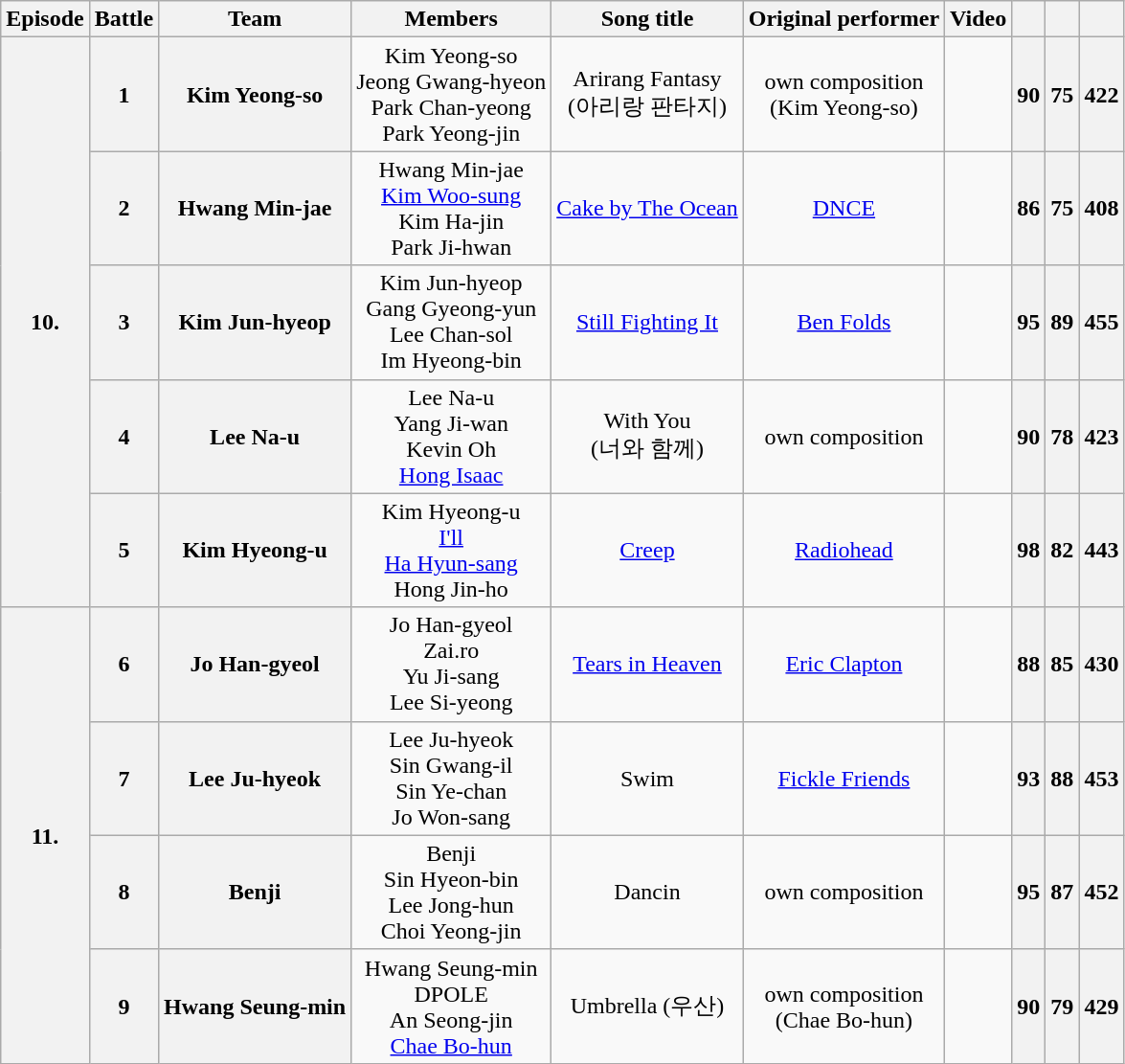<table class="wikitable plainrowheaders sortable" style="text-align:center;">
<tr>
<th>Episode</th>
<th>Battle</th>
<th>Team</th>
<th>Members</th>
<th>Song title</th>
<th>Original performer</th>
<th>Video</th>
<th></th>
<th></th>
<th></th>
</tr>
<tr align="center">
<th rowspan="5">10.</th>
<th rowspan="1">1</th>
<th>Kim Yeong-so</th>
<td>Kim Yeong-so<br>Jeong Gwang-hyeon<br>Park Chan-yeong<br>Park Yeong-jin</td>
<td>Arirang Fantasy<br>(아리랑 판타지)</td>
<td>own composition<br> (Kim Yeong-so)</td>
<td></td>
<th rowspan=1>90</th>
<th rowspan=1>75</th>
<th rowspan=1>422</th>
</tr>
<tr align="center">
<th rowspan="1">2</th>
<th>Hwang Min-jae</th>
<td>Hwang Min-jae<br><a href='#'>Kim Woo-sung</a><br>Kim Ha-jin<br>Park Ji-hwan</td>
<td><a href='#'>Cake by The Ocean</a></td>
<td><a href='#'>DNCE</a></td>
<td></td>
<th rowspan=1>86</th>
<th rowspan=1>75</th>
<th rowspan=1>408</th>
</tr>
<tr align="center">
<th rowspan="1">3</th>
<th>Kim Jun-hyeop</th>
<td>Kim Jun-hyeop<br>Gang Gyeong-yun<br>Lee Chan-sol<br>Im Hyeong-bin</td>
<td><a href='#'>Still Fighting It</a></td>
<td><a href='#'>Ben Folds</a></td>
<td></td>
<th rowspan=1>95</th>
<th rowspan=1>89</th>
<th rowspan=1>455</th>
</tr>
<tr align="center">
<th rowspan="1">4</th>
<th>Lee Na-u</th>
<td>Lee Na-u<br>Yang Ji-wan<br>Kevin Oh<br><a href='#'>Hong Isaac</a></td>
<td>With You<br>(너와 함께)</td>
<td>own composition</td>
<td></td>
<th rowspan=1>90</th>
<th rowspan=1>78</th>
<th rowspan=1>423</th>
</tr>
<tr align="center">
<th rowspan="1">5</th>
<th>Kim Hyeong-u</th>
<td>Kim Hyeong-u<br><a href='#'>I'll</a><br><a href='#'>Ha Hyun-sang</a><br>Hong Jin-ho</td>
<td><a href='#'>Creep</a></td>
<td><a href='#'>Radiohead</a></td>
<td></td>
<th rowspan=1>98</th>
<th rowspan=1>82</th>
<th rowspan=1>443</th>
</tr>
<tr align="center">
<th rowspan="4">11.</th>
<th rowspan="1">6</th>
<th>Jo Han-gyeol</th>
<td>Jo Han-gyeol<br>Zai.ro<br>Yu Ji-sang<br>Lee Si-yeong</td>
<td><a href='#'>Tears in Heaven</a></td>
<td><a href='#'>Eric Clapton</a></td>
<td></td>
<th rowspan=1>88</th>
<th rowspan=1>85</th>
<th rowspan=1>430</th>
</tr>
<tr align="center">
<th rowspan="1">7</th>
<th>Lee Ju-hyeok</th>
<td>Lee Ju-hyeok<br>Sin Gwang-il<br>Sin Ye-chan<br>Jo Won-sang</td>
<td>Swim</td>
<td><a href='#'>Fickle Friends</a></td>
<td></td>
<th rowspan=1>93</th>
<th rowspan=1>88</th>
<th rowspan=1>453</th>
</tr>
<tr align="center">
<th rowspan="1">8</th>
<th>Benji</th>
<td>Benji<br>Sin Hyeon-bin<br>Lee Jong-hun<br>Choi Yeong-jin</td>
<td>Dancin</td>
<td>own composition</td>
<td></td>
<th rowspan=1>95</th>
<th rowspan=1>87</th>
<th rowspan=1>452</th>
</tr>
<tr align="center">
<th rowspan="1">9</th>
<th>Hwang Seung-min</th>
<td>Hwang Seung-min<br>DPOLE<br>An Seong-jin<br><a href='#'>Chae Bo-hun</a></td>
<td>Umbrella (우산)</td>
<td>own composition<br> (Chae Bo-hun)</td>
<td></td>
<th rowspan=1>90</th>
<th rowspan=1>79</th>
<th rowspan=1>429</th>
</tr>
</table>
